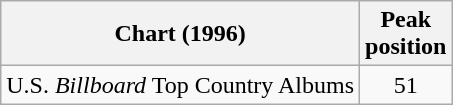<table class="wikitable">
<tr>
<th>Chart (1996)</th>
<th>Peak<br>position</th>
</tr>
<tr>
<td>U.S. <em>Billboard</em> Top Country Albums</td>
<td align="center">51</td>
</tr>
</table>
